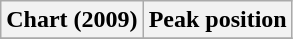<table class="wikitable sortable" border="1">
<tr>
<th>Chart (2009)</th>
<th>Peak position</th>
</tr>
<tr>
</tr>
</table>
